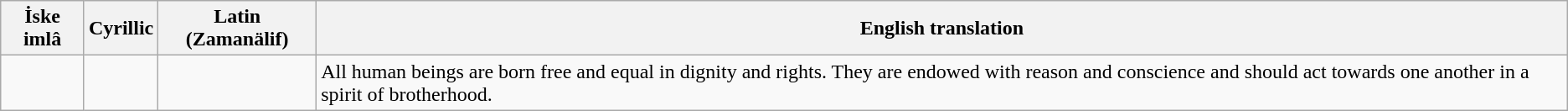<table class="wikitable">
<tr>
<th scope="col">İske imlâ</th>
<th scope="col">Cyrillic</th>
<th scope="col">Latin (Zamanälif)</th>
<th scope="col">English translation</th>
</tr>
<tr>
<td></td>
<td></td>
<td></td>
<td>All human beings are born free and equal in dignity and rights. They are endowed with reason and conscience and should act towards one another in a spirit of brotherhood.</td>
</tr>
</table>
